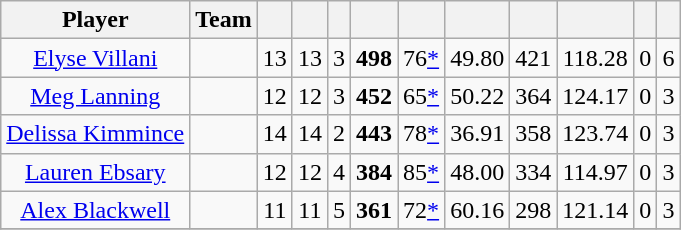<table class="wikitable sortable" style="text-align:center">
<tr>
<th class="unsortable">Player</th>
<th>Team</th>
<th></th>
<th></th>
<th></th>
<th></th>
<th></th>
<th></th>
<th></th>
<th></th>
<th></th>
<th></th>
</tr>
<tr>
<td><a href='#'>Elyse Villani</a></td>
<td style="text-align:left;"></td>
<td>13</td>
<td>13</td>
<td>3</td>
<td><strong>498</strong></td>
<td>76<a href='#'>*</a></td>
<td>49.80</td>
<td>421</td>
<td>118.28</td>
<td>0</td>
<td>6</td>
</tr>
<tr>
<td><a href='#'>Meg Lanning</a></td>
<td style="text-align:left;"></td>
<td>12</td>
<td>12</td>
<td>3</td>
<td><strong>452</strong></td>
<td>65<a href='#'>*</a></td>
<td>50.22</td>
<td>364</td>
<td>124.17</td>
<td>0</td>
<td>3</td>
</tr>
<tr>
<td><a href='#'>Delissa Kimmince</a></td>
<td style="text-align:left;"></td>
<td>14</td>
<td>14</td>
<td>2</td>
<td><strong>443</strong></td>
<td>78<a href='#'>*</a></td>
<td>36.91</td>
<td>358</td>
<td>123.74</td>
<td>0</td>
<td>3</td>
</tr>
<tr>
<td><a href='#'>Lauren Ebsary</a></td>
<td style="text-align:left;"></td>
<td>12</td>
<td>12</td>
<td>4</td>
<td><strong>384</strong></td>
<td>85<a href='#'>*</a></td>
<td>48.00</td>
<td>334</td>
<td>114.97</td>
<td>0</td>
<td>3</td>
</tr>
<tr>
<td><a href='#'>Alex Blackwell</a></td>
<td style="text-align:left;"></td>
<td>11</td>
<td>11</td>
<td>5</td>
<td><strong>361</strong></td>
<td>72<a href='#'>*</a></td>
<td>60.16</td>
<td>298</td>
<td>121.14</td>
<td>0</td>
<td>3</td>
</tr>
<tr>
</tr>
</table>
